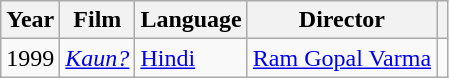<table class="wikitable">
<tr>
<th scope="col">Year</th>
<th scope="col">Film</th>
<th scope="col">Language</th>
<th scope="col">Director</th>
<th scope="col" class="unsortable"></th>
</tr>
<tr>
<td>1999</td>
<td><em><a href='#'>Kaun?</a></em></td>
<td><a href='#'>Hindi</a></td>
<td><a href='#'>Ram Gopal Varma</a></td>
<td></td>
</tr>
</table>
